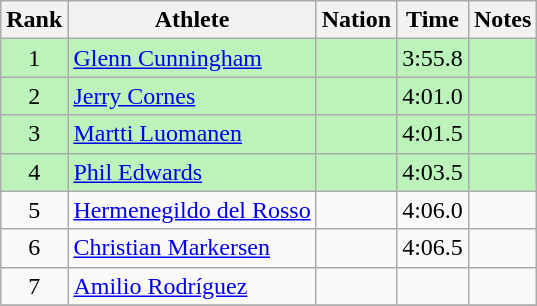<table class="wikitable sortable" style="text-align:center">
<tr>
<th>Rank</th>
<th>Athlete</th>
<th>Nation</th>
<th>Time</th>
<th>Notes</th>
</tr>
<tr bgcolor=bbf3bb>
<td>1</td>
<td align=left><a href='#'>Glenn Cunningham</a></td>
<td align=left></td>
<td>3:55.8</td>
<td></td>
</tr>
<tr bgcolor=bbf3bb>
<td>2</td>
<td align=left><a href='#'>Jerry Cornes</a></td>
<td align=left></td>
<td>4:01.0</td>
<td></td>
</tr>
<tr bgcolor=bbf3bb>
<td>3</td>
<td align=left><a href='#'>Martti Luomanen</a></td>
<td align=left></td>
<td>4:01.5</td>
<td></td>
</tr>
<tr bgcolor=bbf3bb>
<td>4</td>
<td align=left><a href='#'>Phil Edwards</a></td>
<td align=left></td>
<td>4:03.5</td>
<td></td>
</tr>
<tr>
<td>5</td>
<td align=left><a href='#'>Hermenegildo del Rosso</a></td>
<td align=left></td>
<td>4:06.0</td>
<td></td>
</tr>
<tr>
<td>6</td>
<td align=left><a href='#'>Christian Markersen</a></td>
<td align=left></td>
<td>4:06.5</td>
<td></td>
</tr>
<tr>
<td>7</td>
<td align=left><a href='#'>Amilio Rodríguez</a></td>
<td align=left></td>
<td></td>
<td></td>
</tr>
<tr>
</tr>
</table>
